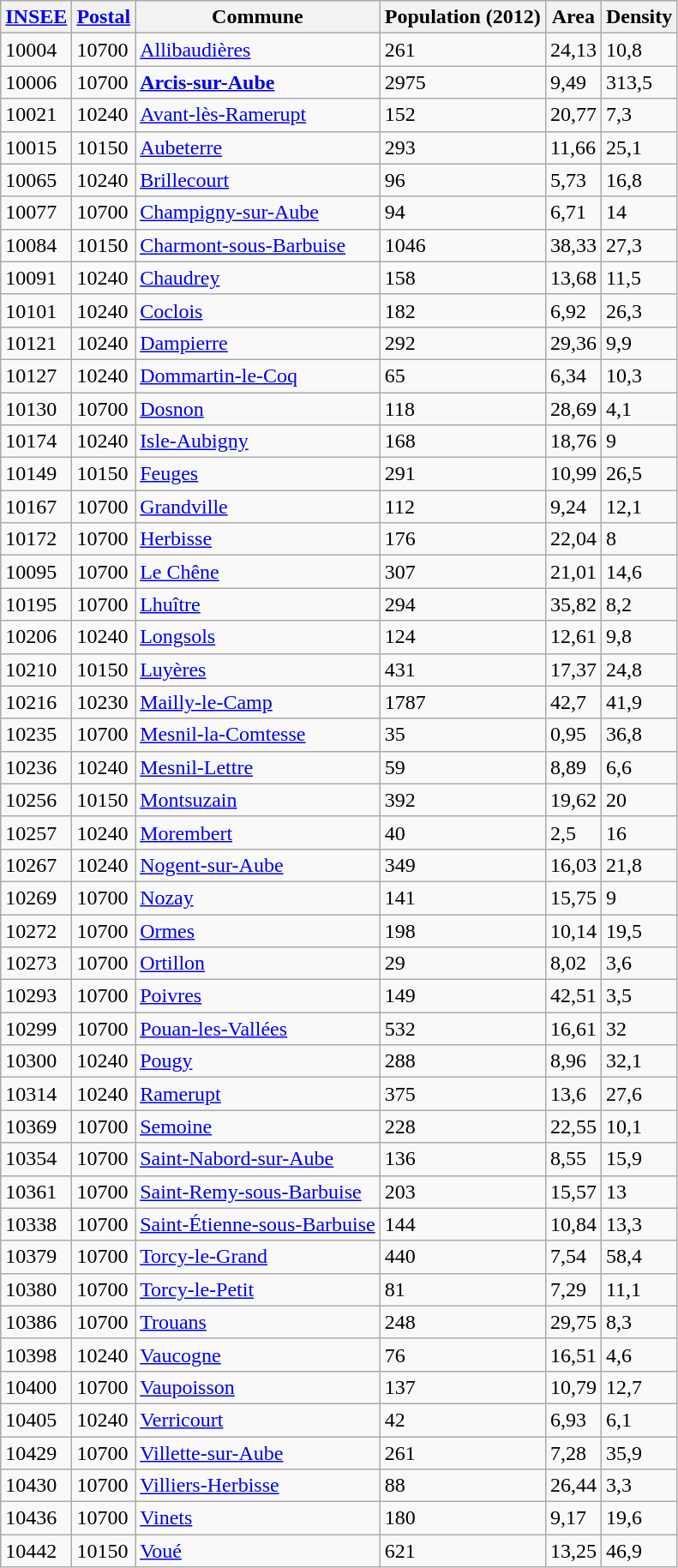<table class="wikitable sortable">
<tr>
<th><a href='#'>INSEE</a></th>
<th><a href='#'>Postal</a></th>
<th>Commune</th>
<th>Population (2012)</th>
<th>Area</th>
<th>Density</th>
</tr>
<tr>
<td>10004</td>
<td>10700</td>
<td><a href='#'>Allibaudières</a></td>
<td>261</td>
<td>24,13</td>
<td>10,8</td>
</tr>
<tr>
<td>10006</td>
<td>10700</td>
<td><strong><a href='#'>Arcis-sur-Aube</a></strong></td>
<td>2975</td>
<td>9,49</td>
<td>313,5</td>
</tr>
<tr>
<td>10021</td>
<td>10240</td>
<td><a href='#'>Avant-lès-Ramerupt</a></td>
<td>152</td>
<td>20,77</td>
<td>7,3</td>
</tr>
<tr>
<td>10015</td>
<td>10150</td>
<td><a href='#'>Aubeterre</a></td>
<td>293</td>
<td>11,66</td>
<td>25,1</td>
</tr>
<tr>
<td>10065</td>
<td>10240</td>
<td><a href='#'>Brillecourt</a></td>
<td>96</td>
<td>5,73</td>
<td>16,8</td>
</tr>
<tr>
<td>10077</td>
<td>10700</td>
<td><a href='#'>Champigny-sur-Aube</a></td>
<td>94</td>
<td>6,71</td>
<td>14</td>
</tr>
<tr>
<td>10084</td>
<td>10150</td>
<td><a href='#'>Charmont-sous-Barbuise</a></td>
<td>1046</td>
<td>38,33</td>
<td>27,3</td>
</tr>
<tr>
<td>10091</td>
<td>10240</td>
<td><a href='#'>Chaudrey</a></td>
<td>158</td>
<td>13,68</td>
<td>11,5</td>
</tr>
<tr>
<td>10101</td>
<td>10240</td>
<td><a href='#'>Coclois</a></td>
<td>182</td>
<td>6,92</td>
<td>26,3</td>
</tr>
<tr>
<td>10121</td>
<td>10240</td>
<td><a href='#'>Dampierre</a></td>
<td>292</td>
<td>29,36</td>
<td>9,9</td>
</tr>
<tr>
<td>10127</td>
<td>10240</td>
<td><a href='#'>Dommartin-le-Coq</a></td>
<td>65</td>
<td>6,34</td>
<td>10,3</td>
</tr>
<tr>
<td>10130</td>
<td>10700</td>
<td><a href='#'>Dosnon</a></td>
<td>118</td>
<td>28,69</td>
<td>4,1</td>
</tr>
<tr>
<td>10174</td>
<td>10240</td>
<td><a href='#'>Isle-Aubigny</a></td>
<td>168</td>
<td>18,76</td>
<td>9</td>
</tr>
<tr>
<td>10149</td>
<td>10150</td>
<td><a href='#'>Feuges</a></td>
<td>291</td>
<td>10,99</td>
<td>26,5</td>
</tr>
<tr>
<td>10167</td>
<td>10700</td>
<td><a href='#'>Grandville</a></td>
<td>112</td>
<td>9,24</td>
<td>12,1</td>
</tr>
<tr>
<td>10172</td>
<td>10700</td>
<td><a href='#'>Herbisse</a></td>
<td>176</td>
<td>22,04</td>
<td>8</td>
</tr>
<tr>
<td>10095</td>
<td>10700</td>
<td><a href='#'>Le Chêne</a></td>
<td>307</td>
<td>21,01</td>
<td>14,6</td>
</tr>
<tr>
<td>10195</td>
<td>10700</td>
<td><a href='#'>Lhuître</a></td>
<td>294</td>
<td>35,82</td>
<td>8,2</td>
</tr>
<tr>
<td>10206</td>
<td>10240</td>
<td><a href='#'>Longsols</a></td>
<td>124</td>
<td>12,61</td>
<td>9,8</td>
</tr>
<tr>
<td>10210</td>
<td>10150</td>
<td><a href='#'>Luyères</a></td>
<td>431</td>
<td>17,37</td>
<td>24,8</td>
</tr>
<tr>
<td>10216</td>
<td>10230</td>
<td><a href='#'>Mailly-le-Camp</a></td>
<td>1787</td>
<td>42,7</td>
<td>41,9</td>
</tr>
<tr>
<td>10235</td>
<td>10700</td>
<td><a href='#'>Mesnil-la-Comtesse</a></td>
<td>35</td>
<td>0,95</td>
<td>36,8</td>
</tr>
<tr>
<td>10236</td>
<td>10240</td>
<td><a href='#'>Mesnil-Lettre</a></td>
<td>59</td>
<td>8,89</td>
<td>6,6</td>
</tr>
<tr>
<td>10256</td>
<td>10150</td>
<td><a href='#'>Montsuzain</a></td>
<td>392</td>
<td>19,62</td>
<td>20</td>
</tr>
<tr>
<td>10257</td>
<td>10240</td>
<td><a href='#'>Morembert</a></td>
<td>40</td>
<td>2,5</td>
<td>16</td>
</tr>
<tr>
<td>10267</td>
<td>10240</td>
<td><a href='#'>Nogent-sur-Aube</a></td>
<td>349</td>
<td>16,03</td>
<td>21,8</td>
</tr>
<tr>
<td>10269</td>
<td>10700</td>
<td><a href='#'>Nozay</a></td>
<td>141</td>
<td>15,75</td>
<td>9</td>
</tr>
<tr>
<td>10272</td>
<td>10700</td>
<td><a href='#'>Ormes</a></td>
<td>198</td>
<td>10,14</td>
<td>19,5</td>
</tr>
<tr>
<td>10273</td>
<td>10700</td>
<td><a href='#'>Ortillon</a></td>
<td>29</td>
<td>8,02</td>
<td>3,6</td>
</tr>
<tr>
<td>10293</td>
<td>10700</td>
<td><a href='#'>Poivres</a></td>
<td>149</td>
<td>42,51</td>
<td>3,5</td>
</tr>
<tr>
<td>10299</td>
<td>10700</td>
<td><a href='#'>Pouan-les-Vallées</a></td>
<td>532</td>
<td>16,61</td>
<td>32</td>
</tr>
<tr>
<td>10300</td>
<td>10240</td>
<td><a href='#'>Pougy</a></td>
<td>288</td>
<td>8,96</td>
<td>32,1</td>
</tr>
<tr>
<td>10314</td>
<td>10240</td>
<td><a href='#'>Ramerupt</a></td>
<td>375</td>
<td>13,6</td>
<td>27,6</td>
</tr>
<tr>
<td>10369</td>
<td>10700</td>
<td><a href='#'>Semoine</a></td>
<td>228</td>
<td>22,55</td>
<td>10,1</td>
</tr>
<tr>
<td>10354</td>
<td>10700</td>
<td><a href='#'>Saint-Nabord-sur-Aube</a></td>
<td>136</td>
<td>8,55</td>
<td>15,9</td>
</tr>
<tr>
<td>10361</td>
<td>10700</td>
<td><a href='#'>Saint-Remy-sous-Barbuise</a></td>
<td>203</td>
<td>15,57</td>
<td>13</td>
</tr>
<tr>
<td>10338</td>
<td>10700</td>
<td><a href='#'>Saint-Étienne-sous-Barbuise</a></td>
<td>144</td>
<td>10,84</td>
<td>13,3</td>
</tr>
<tr>
<td>10379</td>
<td>10700</td>
<td><a href='#'>Torcy-le-Grand</a></td>
<td>440</td>
<td>7,54</td>
<td>58,4</td>
</tr>
<tr>
<td>10380</td>
<td>10700</td>
<td><a href='#'>Torcy-le-Petit</a></td>
<td>81</td>
<td>7,29</td>
<td>11,1</td>
</tr>
<tr>
<td>10386</td>
<td>10700</td>
<td><a href='#'>Trouans</a></td>
<td>248</td>
<td>29,75</td>
<td>8,3</td>
</tr>
<tr>
<td>10398</td>
<td>10240</td>
<td><a href='#'>Vaucogne</a></td>
<td>76</td>
<td>16,51</td>
<td>4,6</td>
</tr>
<tr>
<td>10400</td>
<td>10700</td>
<td><a href='#'>Vaupoisson</a></td>
<td>137</td>
<td>10,79</td>
<td>12,7</td>
</tr>
<tr>
<td>10405</td>
<td>10240</td>
<td><a href='#'>Verricourt</a></td>
<td>42</td>
<td>6,93</td>
<td>6,1</td>
</tr>
<tr>
<td>10429</td>
<td>10700</td>
<td><a href='#'>Villette-sur-Aube</a></td>
<td>261</td>
<td>7,28</td>
<td>35,9</td>
</tr>
<tr>
<td>10430</td>
<td>10700</td>
<td><a href='#'>Villiers-Herbisse</a></td>
<td>88</td>
<td>26,44</td>
<td>3,3</td>
</tr>
<tr>
<td>10436</td>
<td>10700</td>
<td><a href='#'>Vinets</a></td>
<td>180</td>
<td>9,17</td>
<td>19,6</td>
</tr>
<tr>
<td>10442</td>
<td>10150</td>
<td><a href='#'>Voué</a></td>
<td>621</td>
<td>13,25</td>
<td>46,9</td>
</tr>
</table>
